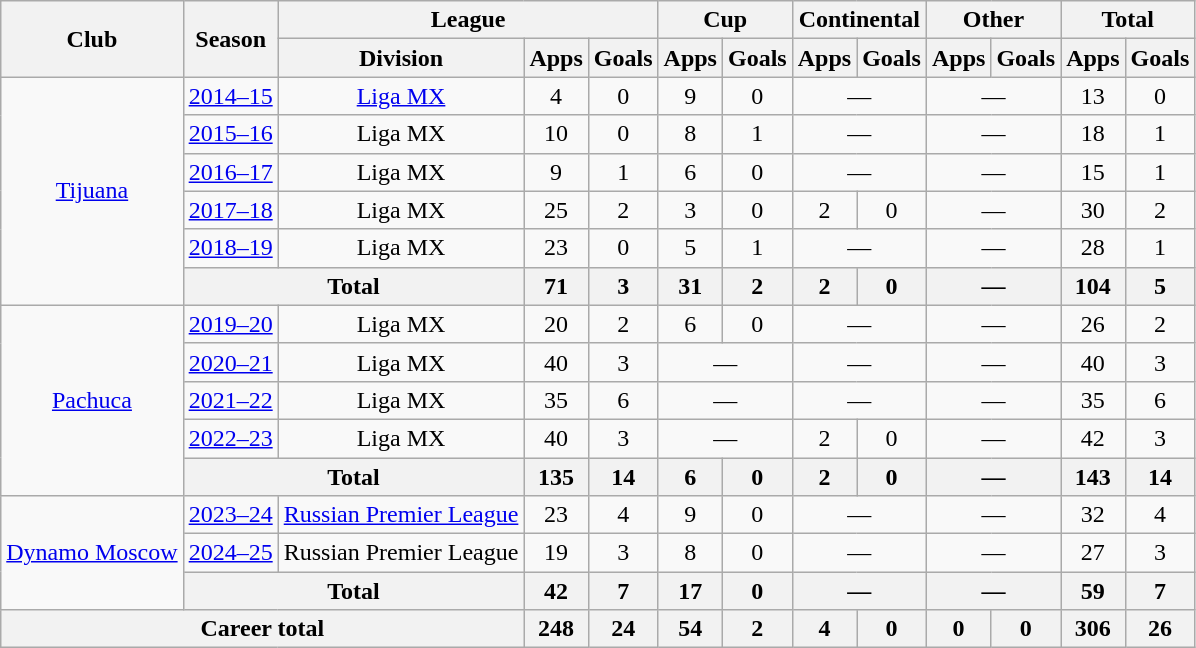<table class="wikitable" style="text-align:center">
<tr>
<th rowspan="2">Club</th>
<th rowspan="2">Season</th>
<th colspan="3">League</th>
<th colspan="2">Cup</th>
<th colspan="2">Continental</th>
<th colspan="2">Other</th>
<th colspan="2">Total</th>
</tr>
<tr>
<th>Division</th>
<th>Apps</th>
<th>Goals</th>
<th>Apps</th>
<th>Goals</th>
<th>Apps</th>
<th>Goals</th>
<th>Apps</th>
<th>Goals</th>
<th>Apps</th>
<th>Goals</th>
</tr>
<tr>
<td rowspan="6"><a href='#'>Tijuana</a></td>
<td><a href='#'>2014–15</a></td>
<td><a href='#'>Liga MX</a></td>
<td>4</td>
<td>0</td>
<td>9</td>
<td>0</td>
<td colspan=2>—</td>
<td colspan=2>—</td>
<td>13</td>
<td>0</td>
</tr>
<tr>
<td><a href='#'>2015–16</a></td>
<td>Liga MX</td>
<td>10</td>
<td>0</td>
<td>8</td>
<td>1</td>
<td colspan=2>—</td>
<td colspan=2>—</td>
<td>18</td>
<td>1</td>
</tr>
<tr>
<td><a href='#'>2016–17</a></td>
<td>Liga MX</td>
<td>9</td>
<td>1</td>
<td>6</td>
<td>0</td>
<td colspan=2>—</td>
<td colspan=2>—</td>
<td>15</td>
<td>1</td>
</tr>
<tr>
<td><a href='#'>2017–18</a></td>
<td>Liga MX</td>
<td>25</td>
<td>2</td>
<td>3</td>
<td>0</td>
<td>2</td>
<td>0</td>
<td colspan=2>—</td>
<td>30</td>
<td>2</td>
</tr>
<tr>
<td><a href='#'>2018–19</a></td>
<td>Liga MX</td>
<td>23</td>
<td>0</td>
<td>5</td>
<td>1</td>
<td colspan=2>—</td>
<td colspan=2>—</td>
<td>28</td>
<td>1</td>
</tr>
<tr>
<th colspan="2">Total</th>
<th>71</th>
<th>3</th>
<th>31</th>
<th>2</th>
<th>2</th>
<th>0</th>
<th colspan=2>—</th>
<th>104</th>
<th>5</th>
</tr>
<tr>
<td rowspan="5"><a href='#'>Pachuca</a></td>
<td><a href='#'>2019–20</a></td>
<td>Liga MX</td>
<td>20</td>
<td>2</td>
<td>6</td>
<td>0</td>
<td colspan=2>—</td>
<td colspan=2>—</td>
<td>26</td>
<td>2</td>
</tr>
<tr>
<td><a href='#'>2020–21</a></td>
<td>Liga MX</td>
<td>40</td>
<td>3</td>
<td colspan=2>—</td>
<td colspan=2>—</td>
<td colspan="2">—</td>
<td>40</td>
<td>3</td>
</tr>
<tr>
<td><a href='#'>2021–22</a></td>
<td>Liga MX</td>
<td>35</td>
<td>6</td>
<td colspan=2>—</td>
<td colspan=2>—</td>
<td colspan="2">—</td>
<td>35</td>
<td>6</td>
</tr>
<tr>
<td><a href='#'>2022–23</a></td>
<td>Liga MX</td>
<td>40</td>
<td>3</td>
<td colspan="2">—</td>
<td>2</td>
<td>0</td>
<td colspan="2">—</td>
<td>42</td>
<td>3</td>
</tr>
<tr>
<th colspan="2">Total</th>
<th>135</th>
<th>14</th>
<th>6</th>
<th>0</th>
<th>2</th>
<th>0</th>
<th colspan=2>—</th>
<th>143</th>
<th>14</th>
</tr>
<tr>
<td rowspan="3"><a href='#'>Dynamo Moscow</a></td>
<td><a href='#'>2023–24</a></td>
<td><a href='#'>Russian Premier League</a></td>
<td>23</td>
<td>4</td>
<td>9</td>
<td>0</td>
<td colspan=2>—</td>
<td colspan=2>—</td>
<td>32</td>
<td>4</td>
</tr>
<tr>
<td><a href='#'>2024–25</a></td>
<td>Russian Premier League</td>
<td>19</td>
<td>3</td>
<td>8</td>
<td>0</td>
<td colspan="2">—</td>
<td colspan="2">—</td>
<td>27</td>
<td>3</td>
</tr>
<tr>
<th colspan="2">Total</th>
<th>42</th>
<th>7</th>
<th>17</th>
<th>0</th>
<th colspan=2>—</th>
<th colspan="2">—</th>
<th>59</th>
<th>7</th>
</tr>
<tr>
<th colspan="3">Career total</th>
<th>248</th>
<th>24</th>
<th>54</th>
<th>2</th>
<th>4</th>
<th>0</th>
<th>0</th>
<th>0</th>
<th>306</th>
<th>26</th>
</tr>
</table>
